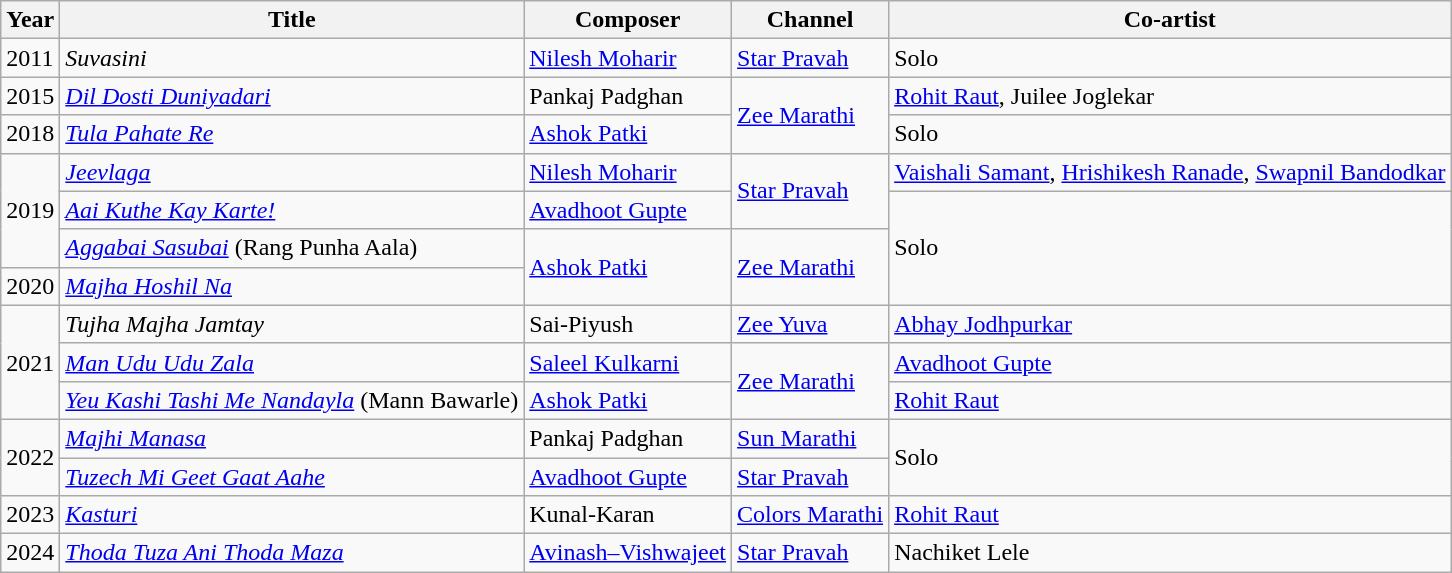<table class="wikitable">
<tr>
<th>Year</th>
<th>Title</th>
<th>Composer</th>
<th>Channel</th>
<th>Co-artist</th>
</tr>
<tr>
<td>2011</td>
<td><em>Suvasini</em></td>
<td><a href='#'>Nilesh Moharir</a></td>
<td><a href='#'>Star Pravah</a></td>
<td>Solo</td>
</tr>
<tr>
<td>2015</td>
<td><em><a href='#'>Dil Dosti Duniyadari</a></em></td>
<td>Pankaj Padghan</td>
<td rowspan="2"><a href='#'>Zee Marathi</a></td>
<td><a href='#'>Rohit Raut</a>, Juilee Joglekar</td>
</tr>
<tr>
<td>2018</td>
<td><em><a href='#'>Tula Pahate Re</a></em></td>
<td><a href='#'>Ashok Patki</a></td>
<td>Solo</td>
</tr>
<tr>
<td rowspan="3">2019</td>
<td><em><a href='#'>Jeevlaga</a></em></td>
<td><a href='#'>Nilesh Moharir</a></td>
<td rowspan="2"><a href='#'>Star Pravah</a></td>
<td><a href='#'>Vaishali Samant</a>, <a href='#'>Hrishikesh Ranade</a>, <a href='#'>Swapnil Bandodkar</a></td>
</tr>
<tr>
<td><em><a href='#'>Aai Kuthe Kay Karte!</a></em></td>
<td><a href='#'>Avadhoot Gupte</a></td>
<td rowspan="3">Solo</td>
</tr>
<tr>
<td><em><a href='#'>Aggabai Sasubai</a></em> (Rang Punha Aala)</td>
<td rowspan="2"><a href='#'>Ashok Patki</a></td>
<td rowspan="2"><a href='#'>Zee Marathi</a></td>
</tr>
<tr>
<td>2020</td>
<td><em><a href='#'>Majha Hoshil Na</a></em></td>
</tr>
<tr>
<td rowspan="3">2021</td>
<td><em>Tujha Majha Jamtay</em></td>
<td>Sai-Piyush</td>
<td><a href='#'>Zee Yuva</a></td>
<td><a href='#'>Abhay Jodhpurkar</a></td>
</tr>
<tr>
<td><em><a href='#'>Man Udu Udu Zala</a></em></td>
<td><a href='#'>Saleel Kulkarni</a></td>
<td rowspan="2"><a href='#'>Zee Marathi</a></td>
<td><a href='#'>Avadhoot Gupte</a></td>
</tr>
<tr>
<td><em><a href='#'>Yeu Kashi Tashi Me Nandayla</a></em> (Mann Bawarle)</td>
<td><a href='#'>Ashok Patki</a></td>
<td><a href='#'>Rohit Raut</a></td>
</tr>
<tr>
<td rowspan="2">2022</td>
<td><em><a href='#'>Majhi Manasa</a></em></td>
<td>Pankaj Padghan</td>
<td><a href='#'>Sun Marathi</a></td>
<td rowspan="2">Solo</td>
</tr>
<tr>
<td><em><a href='#'>Tuzech Mi Geet Gaat Aahe</a></em></td>
<td><a href='#'>Avadhoot Gupte</a></td>
<td><a href='#'>Star Pravah</a></td>
</tr>
<tr>
<td>2023</td>
<td><em><a href='#'>Kasturi</a></em></td>
<td>Kunal-Karan</td>
<td><a href='#'>Colors Marathi</a></td>
<td><a href='#'>Rohit Raut</a></td>
</tr>
<tr>
<td>2024</td>
<td><em><a href='#'>Thoda Tuza Ani Thoda Maza</a></em></td>
<td><a href='#'>Avinash–Vishwajeet</a></td>
<td><a href='#'>Star Pravah</a></td>
<td>Nachiket Lele</td>
</tr>
</table>
